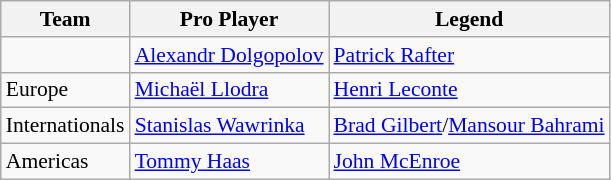<table class="wikitable" style="font-size:90%">
<tr>
<th>Team</th>
<th>Pro Player</th>
<th>Legend</th>
</tr>
<tr>
<td></td>
<td><a href='#'>Alexandr Dolgopolov</a></td>
<td><a href='#'>Patrick Rafter</a></td>
</tr>
<tr>
<td> Europe</td>
<td><a href='#'>Michaël Llodra</a></td>
<td><a href='#'>Henri Leconte</a></td>
</tr>
<tr>
<td> Internationals</td>
<td><a href='#'>Stanislas Wawrinka</a></td>
<td><a href='#'>Brad Gilbert</a>/<a href='#'>Mansour Bahrami</a></td>
</tr>
<tr>
<td> Americas</td>
<td><a href='#'>Tommy Haas</a></td>
<td><a href='#'>John McEnroe</a></td>
</tr>
</table>
